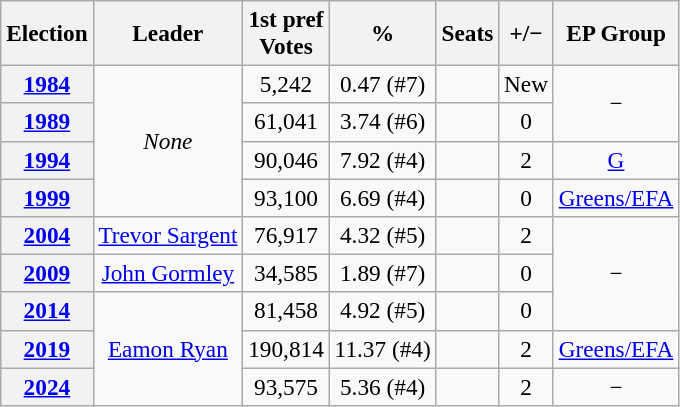<table class="wikitable" style="font-size:97%; text-align:center;">
<tr>
<th>Election</th>
<th>Leader</th>
<th>1st pref<br>Votes</th>
<th>%</th>
<th>Seats</th>
<th>+/−</th>
<th>EP Group</th>
</tr>
<tr>
<th><a href='#'>1984</a></th>
<td rowspan="4"><em>None</em></td>
<td>5,242</td>
<td>0.47 (#7)</td>
<td></td>
<td>New</td>
<td rowspan="2">−</td>
</tr>
<tr>
<th><a href='#'>1989</a></th>
<td>61,041</td>
<td>3.74 (#6)</td>
<td></td>
<td> 0</td>
</tr>
<tr>
<th><a href='#'>1994</a></th>
<td>90,046</td>
<td>7.92 (#4)</td>
<td></td>
<td> 2</td>
<td><a href='#'>G</a></td>
</tr>
<tr>
<th><a href='#'>1999</a></th>
<td>93,100</td>
<td>6.69 (#4)</td>
<td></td>
<td> 0</td>
<td><a href='#'>Greens/EFA</a></td>
</tr>
<tr>
<th><a href='#'>2004</a></th>
<td><a href='#'>Trevor Sargent</a></td>
<td>76,917</td>
<td>4.32 (#5)</td>
<td></td>
<td> 2</td>
<td rowspan="3">−</td>
</tr>
<tr>
<th><a href='#'>2009</a></th>
<td><a href='#'>John Gormley</a></td>
<td>34,585</td>
<td>1.89 (#7)</td>
<td></td>
<td> 0</td>
</tr>
<tr>
<th><a href='#'>2014</a></th>
<td rowspan="3"><a href='#'>Eamon Ryan</a></td>
<td>81,458</td>
<td>4.92 (#5)</td>
<td></td>
<td> 0</td>
</tr>
<tr>
<th><a href='#'>2019</a></th>
<td>190,814</td>
<td>11.37 (#4)</td>
<td></td>
<td> 2</td>
<td><a href='#'>Greens/EFA</a></td>
</tr>
<tr>
<th><a href='#'>2024</a></th>
<td>93,575</td>
<td>5.36 (#4)</td>
<td></td>
<td> 2</td>
<td>−</td>
</tr>
</table>
